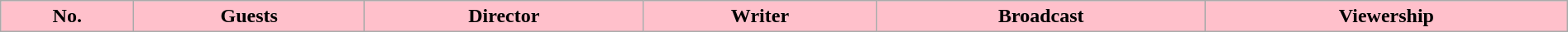<table class="wikitable" width="100%">
<tr>
<th scope="col" style="background:#FFC0CB;">No.</th>
<th scope="col" style="background:#FFC0CB;">Guests</th>
<th scope="col" style="background:#FFC0CB;">Director</th>
<th scope="col" style="background:#FFC0CB;">Writer</th>
<th scope="col" style="background:#FFC0CB;">Broadcast</th>
<th scope="col" style="background:#FFC0CB;">Viewership<br></th>
</tr>
</table>
